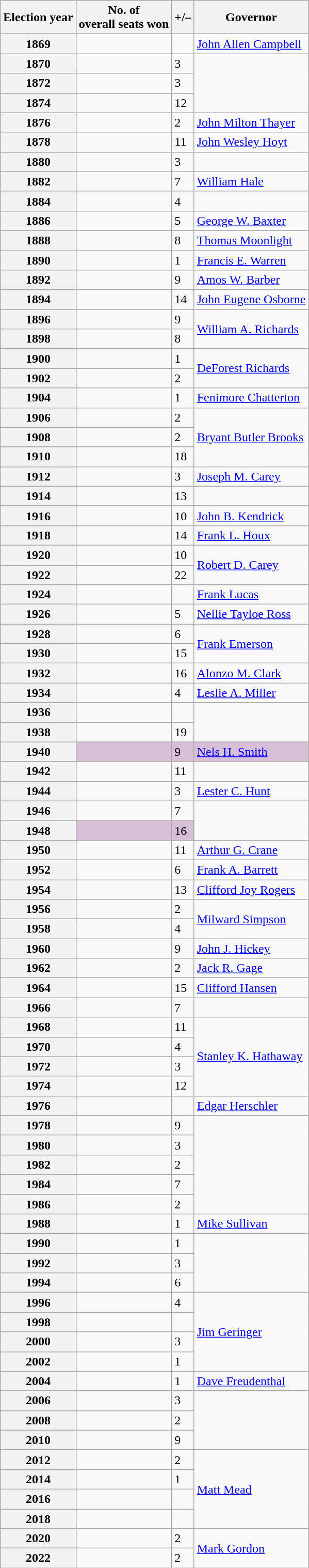<table class=wikitable>
<tr>
<th>Election year</th>
<th>No. of<br>overall seats won</th>
<th>+/–</th>
<th>Governor</th>
</tr>
<tr>
<th>1869</th>
<td></td>
<td></td>
<td><a href='#'>John Allen Campbell</a></td>
</tr>
<tr>
<th>1870</th>
<td></td>
<td> 3</td>
</tr>
<tr>
<th>1872</th>
<td></td>
<td> 3</td>
</tr>
<tr>
<th>1874</th>
<td></td>
<td> 12</td>
</tr>
<tr>
<th>1876</th>
<td></td>
<td> 2</td>
<td><a href='#'>John Milton Thayer</a></td>
</tr>
<tr>
<th>1878</th>
<td></td>
<td> 11</td>
<td><a href='#'>John Wesley Hoyt</a></td>
</tr>
<tr>
<th>1880</th>
<td></td>
<td> 3</td>
</tr>
<tr>
<th>1882</th>
<td></td>
<td> 7</td>
<td><a href='#'>William Hale</a></td>
</tr>
<tr>
<th>1884</th>
<td></td>
<td> 4</td>
</tr>
<tr>
<th>1886</th>
<td></td>
<td> 5</td>
<td><a href='#'>George W. Baxter</a></td>
</tr>
<tr>
<th>1888</th>
<td></td>
<td> 8</td>
<td><a href='#'>Thomas Moonlight</a></td>
</tr>
<tr>
<th>1890</th>
<td></td>
<td> 1</td>
<td rowspan="1"><a href='#'>Francis E. Warren</a></td>
</tr>
<tr>
<th>1892</th>
<td></td>
<td> 9</td>
<td><a href='#'>Amos W. Barber</a></td>
</tr>
<tr>
<th>1894</th>
<td></td>
<td> 14</td>
<td><a href='#'>John Eugene Osborne</a></td>
</tr>
<tr>
<th>1896</th>
<td></td>
<td> 9</td>
<td rowspan="2"><a href='#'>William A. Richards</a></td>
</tr>
<tr>
<th>1898</th>
<td></td>
<td> 8</td>
</tr>
<tr>
<th>1900</th>
<td></td>
<td> 1</td>
<td rowspan="2"><a href='#'>DeForest Richards</a></td>
</tr>
<tr>
<th>1902</th>
<td></td>
<td> 2</td>
</tr>
<tr>
<th>1904</th>
<td></td>
<td> 1</td>
<td rowspan="1"><a href='#'>Fenimore Chatterton</a></td>
</tr>
<tr>
<th>1906</th>
<td></td>
<td> 2</td>
<td rowspan="3"><a href='#'>Bryant Butler Brooks</a></td>
</tr>
<tr>
<th>1908</th>
<td></td>
<td> 2</td>
</tr>
<tr>
<th>1910</th>
<td></td>
<td> 18</td>
</tr>
<tr>
<th>1912</th>
<td></td>
<td> 3</td>
<td><a href='#'>Joseph M. Carey</a></td>
</tr>
<tr>
<th>1914</th>
<td></td>
<td> 13</td>
</tr>
<tr>
<th>1916</th>
<td></td>
<td> 10</td>
<td><a href='#'>John B. Kendrick</a></td>
</tr>
<tr>
<th>1918</th>
<td></td>
<td> 14</td>
<td><a href='#'>Frank L. Houx</a></td>
</tr>
<tr>
<th>1920</th>
<td></td>
<td> 10</td>
<td rowspan="2"><a href='#'>Robert D. Carey</a></td>
</tr>
<tr>
<th>1922</th>
<td></td>
<td> 22</td>
</tr>
<tr>
<th>1924</th>
<td></td>
<td></td>
<td rowspan="1"><a href='#'>Frank Lucas</a></td>
</tr>
<tr>
<th>1926</th>
<td></td>
<td> 5</td>
<td><a href='#'>Nellie Tayloe Ross</a></td>
</tr>
<tr>
<th>1928</th>
<td></td>
<td> 6</td>
<td rowspan="2"><a href='#'>Frank Emerson</a></td>
</tr>
<tr>
<th>1930</th>
<td></td>
<td> 15</td>
</tr>
<tr>
<th>1932</th>
<td></td>
<td> 16</td>
<td><a href='#'>Alonzo M. Clark</a></td>
</tr>
<tr>
<th>1934</th>
<td></td>
<td> 4</td>
<td><a href='#'>Leslie A. Miller</a></td>
</tr>
<tr>
<th>1936</th>
<td></td>
<td></td>
</tr>
<tr>
<th>1938</th>
<td></td>
<td> 19</td>
</tr>
<tr style="background:#D8BFD8">
<th>1940</th>
<td></td>
<td> 9</td>
<td><a href='#'>Nels H. Smith</a></td>
</tr>
<tr>
<th>1942</th>
<td></td>
<td> 11</td>
</tr>
<tr>
<th>1944</th>
<td></td>
<td> 3</td>
<td><a href='#'>Lester C. Hunt</a></td>
</tr>
<tr>
<th>1946</th>
<td></td>
<td> 7</td>
</tr>
<tr style="background:#D8BFD8">
<th>1948</th>
<td></td>
<td> 16</td>
</tr>
<tr>
<th>1950</th>
<td></td>
<td> 11</td>
<td rowspan="1"><a href='#'>Arthur G. Crane</a></td>
</tr>
<tr>
<th>1952</th>
<td></td>
<td> 6</td>
<td rowspan="1"><a href='#'>Frank A. Barrett</a></td>
</tr>
<tr>
<th>1954</th>
<td></td>
<td> 13</td>
<td rowspan="1"><a href='#'>Clifford Joy Rogers</a></td>
</tr>
<tr>
<th>1956</th>
<td></td>
<td> 2</td>
<td rowspan="2"><a href='#'>Milward Simpson</a></td>
</tr>
<tr>
<th>1958</th>
<td></td>
<td> 4</td>
</tr>
<tr>
<th>1960</th>
<td></td>
<td> 9</td>
<td><a href='#'>John J. Hickey</a></td>
</tr>
<tr>
<th>1962</th>
<td></td>
<td> 2</td>
<td><a href='#'>Jack R. Gage</a></td>
</tr>
<tr>
<th>1964</th>
<td></td>
<td> 15</td>
<td><a href='#'>Clifford Hansen</a></td>
</tr>
<tr>
<th>1966</th>
<td></td>
<td> 7</td>
</tr>
<tr>
<th>1968</th>
<td></td>
<td> 11</td>
<td rowspan="4"><a href='#'>Stanley K. Hathaway</a></td>
</tr>
<tr>
<th>1970</th>
<td></td>
<td> 4</td>
</tr>
<tr>
<th>1972</th>
<td></td>
<td> 3</td>
</tr>
<tr>
<th>1974</th>
<td></td>
<td> 12</td>
</tr>
<tr>
<th>1976</th>
<td></td>
<td></td>
<td><a href='#'>Edgar Herschler</a></td>
</tr>
<tr>
<th>1978</th>
<td></td>
<td> 9</td>
</tr>
<tr>
<th>1980</th>
<td></td>
<td> 3</td>
</tr>
<tr>
<th>1982</th>
<td></td>
<td> 2</td>
</tr>
<tr>
<th>1984</th>
<td></td>
<td> 7</td>
</tr>
<tr>
<th>1986</th>
<td></td>
<td> 2</td>
</tr>
<tr>
<th>1988</th>
<td></td>
<td> 1</td>
<td><a href='#'>Mike Sullivan</a></td>
</tr>
<tr>
<th>1990</th>
<td></td>
<td> 1</td>
</tr>
<tr>
<th>1992</th>
<td></td>
<td> 3</td>
</tr>
<tr>
<th>1994</th>
<td></td>
<td> 6</td>
</tr>
<tr>
<th>1996</th>
<td></td>
<td> 4</td>
<td rowspan="4"><a href='#'>Jim Geringer</a></td>
</tr>
<tr>
<th>1998</th>
<td></td>
<td></td>
</tr>
<tr>
<th>2000</th>
<td></td>
<td> 3</td>
</tr>
<tr>
<th>2002</th>
<td></td>
<td> 1</td>
</tr>
<tr>
<th>2004</th>
<td></td>
<td> 1</td>
<td><a href='#'>Dave Freudenthal</a></td>
</tr>
<tr>
<th>2006</th>
<td></td>
<td> 3</td>
</tr>
<tr>
<th>2008</th>
<td></td>
<td> 2</td>
</tr>
<tr>
<th>2010</th>
<td></td>
<td> 9</td>
</tr>
<tr>
<th>2012</th>
<td></td>
<td> 2</td>
<td rowspan="4"><a href='#'>Matt Mead</a></td>
</tr>
<tr>
<th>2014</th>
<td></td>
<td> 1</td>
</tr>
<tr>
<th>2016</th>
<td></td>
<td></td>
</tr>
<tr>
<th>2018</th>
<td></td>
<td></td>
</tr>
<tr>
<th>2020</th>
<td></td>
<td> 2</td>
<td rowspan="3"><a href='#'>Mark Gordon</a></td>
</tr>
<tr>
<th>2022</th>
<td></td>
<td> 2</td>
</tr>
</table>
